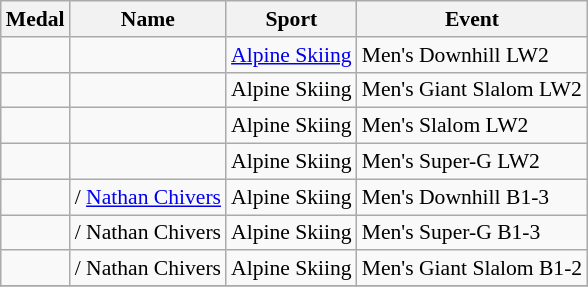<table class="wikitable sortable" style="font-size:90%">
<tr>
<th>Medal</th>
<th>Name</th>
<th>Sport</th>
<th>Event</th>
</tr>
<tr>
<td></td>
<td></td>
<td><a href='#'>Alpine Skiing</a></td>
<td>Men's Downhill LW2</td>
</tr>
<tr>
<td></td>
<td></td>
<td>Alpine Skiing</td>
<td>Men's Giant Slalom LW2</td>
</tr>
<tr>
<td></td>
<td></td>
<td>Alpine Skiing</td>
<td>Men's Slalom LW2</td>
</tr>
<tr>
<td></td>
<td></td>
<td>Alpine Skiing</td>
<td>Men's Super-G LW2</td>
</tr>
<tr>
<td></td>
<td> / <a href='#'>Nathan Chivers</a></td>
<td>Alpine Skiing</td>
<td>Men's Downhill B1-3</td>
</tr>
<tr>
<td></td>
<td> / Nathan Chivers</td>
<td>Alpine Skiing</td>
<td>Men's Super-G B1-3</td>
</tr>
<tr>
<td></td>
<td> / Nathan Chivers</td>
<td>Alpine Skiing</td>
<td>Men's Giant Slalom B1-2</td>
</tr>
<tr>
</tr>
</table>
